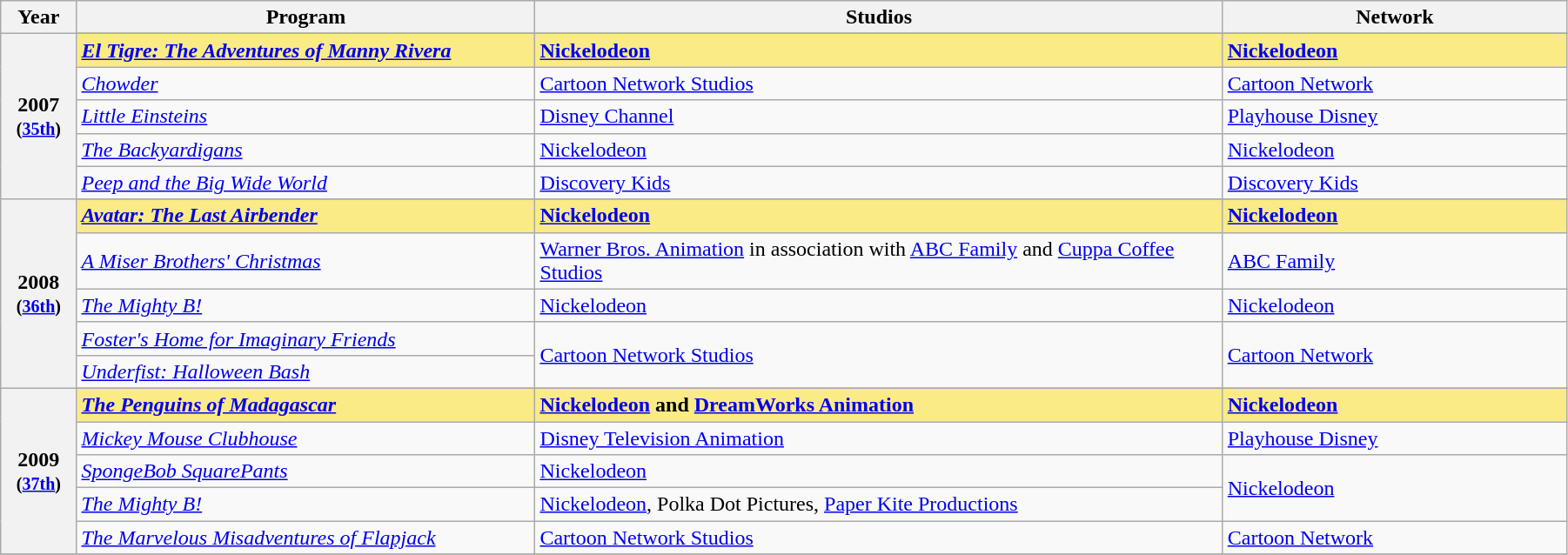<table class="wikitable" style="width:95%;">
<tr>
<th style="width:3%;">Year</th>
<th style="width:20%;">Program</th>
<th style="width:30%;">Studios</th>
<th style="width:15%;">Network</th>
</tr>
<tr>
<th rowspan="6" style="text-align:center;">2007 <br><small>(<a href='#'>35th</a>)</small><br></th>
</tr>
<tr style="background:#FAEB86">
<td><strong><em><a href='#'>El Tigre: The Adventures of Manny Rivera</a></em></strong></td>
<td><strong><a href='#'>Nickelodeon</a></strong></td>
<td><strong><a href='#'>Nickelodeon</a></strong></td>
</tr>
<tr>
<td><em><a href='#'>Chowder</a></em></td>
<td><a href='#'>Cartoon Network Studios</a></td>
<td><a href='#'>Cartoon Network</a></td>
</tr>
<tr>
<td><em><a href='#'>Little Einsteins</a></em></td>
<td><a href='#'>Disney Channel</a></td>
<td><a href='#'>Playhouse Disney</a></td>
</tr>
<tr>
<td><em><a href='#'>The Backyardigans</a></em></td>
<td><a href='#'>Nickelodeon</a></td>
<td><a href='#'>Nickelodeon</a></td>
</tr>
<tr>
<td><em><a href='#'>Peep and the Big Wide World</a></em></td>
<td><a href='#'>Discovery Kids</a></td>
<td><a href='#'>Discovery Kids</a></td>
</tr>
<tr>
<th rowspan="6" style="text-align:center;">2008 <br><small>(<a href='#'>36th</a>)</small><br></th>
</tr>
<tr style="background:#FAEB86">
<td><strong><em><a href='#'>Avatar: The Last Airbender</a></em></strong></td>
<td><strong><a href='#'>Nickelodeon</a></strong></td>
<td><strong><a href='#'>Nickelodeon</a></strong></td>
</tr>
<tr>
<td><em><a href='#'>A Miser Brothers' Christmas</a></em></td>
<td><a href='#'>Warner Bros. Animation</a> in association with <a href='#'>ABC Family</a> and <a href='#'>Cuppa Coffee Studios</a></td>
<td><a href='#'>ABC Family</a></td>
</tr>
<tr>
<td><em><a href='#'>The Mighty B!</a></em></td>
<td><a href='#'>Nickelodeon</a></td>
<td><a href='#'>Nickelodeon</a></td>
</tr>
<tr>
<td><em><a href='#'>Foster's Home for Imaginary Friends</a></em></td>
<td rowspan="2"><a href='#'>Cartoon Network Studios</a></td>
<td rowspan="2"><a href='#'>Cartoon Network</a></td>
</tr>
<tr>
<td><em><a href='#'>Underfist: Halloween Bash</a></em></td>
</tr>
<tr>
<th rowspan="6" style="text-align:center;">2009 <br><small>(<a href='#'>37th</a>)</small><br></th>
</tr>
<tr style="background:#FAEB86">
<td><strong><em><a href='#'>The Penguins of Madagascar</a></em></strong></td>
<td><strong><a href='#'>Nickelodeon</a> and <a href='#'>DreamWorks Animation</a></strong></td>
<td><strong><a href='#'>Nickelodeon</a></strong></td>
</tr>
<tr>
<td><em><a href='#'>Mickey Mouse Clubhouse</a></em></td>
<td><a href='#'>Disney Television Animation</a></td>
<td><a href='#'>Playhouse Disney</a></td>
</tr>
<tr>
<td><em><a href='#'>SpongeBob SquarePants</a></em></td>
<td><a href='#'>Nickelodeon</a></td>
<td rowspan="2"><a href='#'>Nickelodeon</a></td>
</tr>
<tr>
<td><em><a href='#'>The Mighty B!</a></em></td>
<td><a href='#'>Nickelodeon</a>, Polka Dot Pictures, <a href='#'>Paper Kite Productions</a></td>
</tr>
<tr>
<td><em><a href='#'>The Marvelous Misadventures of Flapjack</a></em></td>
<td><a href='#'>Cartoon Network Studios</a></td>
<td><a href='#'>Cartoon Network</a></td>
</tr>
<tr>
</tr>
</table>
